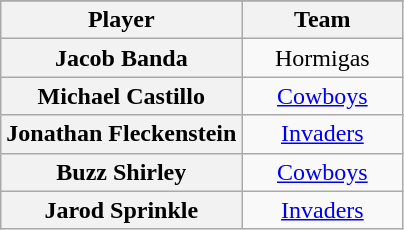<table class="wikitable sortable plainrowheaders" style="text-align:center;">
<tr>
</tr>
<tr>
<th scope="col">Player</th>
<th scope="col" style="width:100px;">Team</th>
</tr>
<tr>
<th scope="row" style="text-align:center">Jacob Banda</th>
<td Weimar Hormigas>Hormigas</td>
</tr>
<tr>
<th scope="row" style="text-align:center">Michael Castillo</th>
<td><a href='#'>Cowboys</a></td>
</tr>
<tr>
<th scope="row" style="text-align:center">Jonathan Fleckenstein</th>
<td><a href='#'>Invaders</a></td>
</tr>
<tr>
<th scope="row" style="text-align:center">Buzz Shirley</th>
<td><a href='#'>Cowboys</a></td>
</tr>
<tr>
<th scope="row" style="text-align:center">Jarod Sprinkle</th>
<td><a href='#'>Invaders</a></td>
</tr>
</table>
